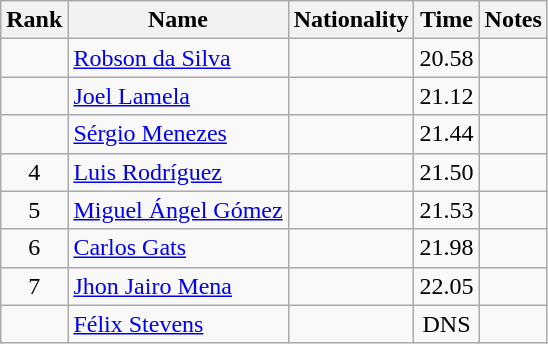<table class="wikitable sortable" style="text-align:center">
<tr>
<th>Rank</th>
<th>Name</th>
<th>Nationality</th>
<th>Time</th>
<th>Notes</th>
</tr>
<tr>
<td align=center></td>
<td align=left><a href='#'>Robson da Silva</a></td>
<td align=left></td>
<td>20.58</td>
<td></td>
</tr>
<tr>
<td align=center></td>
<td align=left><a href='#'>Joel Lamela</a></td>
<td align=left></td>
<td>21.12</td>
<td></td>
</tr>
<tr>
<td align=center></td>
<td align=left><a href='#'>Sérgio Menezes</a></td>
<td align=left></td>
<td>21.44</td>
<td></td>
</tr>
<tr>
<td align=center>4</td>
<td align=left><a href='#'>Luis Rodríguez</a></td>
<td align=left></td>
<td>21.50</td>
<td></td>
</tr>
<tr>
<td align=center>5</td>
<td align=left><a href='#'>Miguel Ángel Gómez</a></td>
<td align=left></td>
<td>21.53</td>
<td></td>
</tr>
<tr>
<td align=center>6</td>
<td align=left><a href='#'>Carlos Gats</a></td>
<td align=left></td>
<td>21.98</td>
<td></td>
</tr>
<tr>
<td align=center>7</td>
<td align=left><a href='#'>Jhon Jairo Mena</a></td>
<td align=left></td>
<td>22.05</td>
<td></td>
</tr>
<tr>
<td align=center></td>
<td align=left><a href='#'>Félix Stevens</a></td>
<td align=left></td>
<td>DNS</td>
<td></td>
</tr>
</table>
